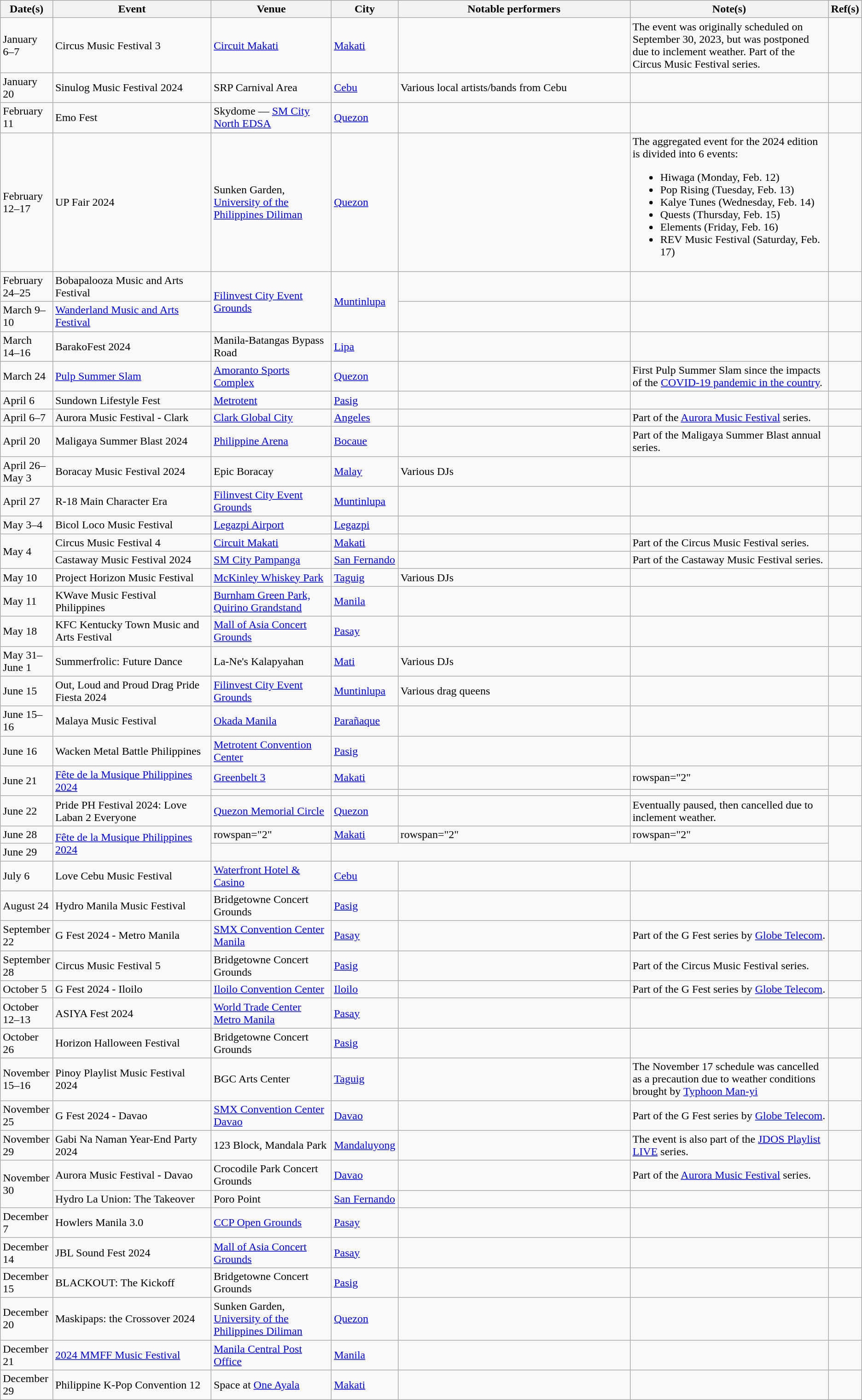<table class="wikitable sortable" style="font-size: 100%; width=100%;" style="text-align:center;">
<tr>
<th class="unsortable" style="width: 5%;" scope="col">Date(s)</th>
<th style="width: 20%;" scope="col">Event</th>
<th style="width: 15%;" scope="col">Venue</th>
<th style="width: 5%;" scope="col">City</th>
<th class="unsortable" style="width: 30%;" scope="col">Notable performers</th>
<th style="width: 30%;" scope="col">Note(s)</th>
<th style="width: 1%;" scope="col">Ref(s)</th>
</tr>
<tr>
<td>January 6–7</td>
<td>Circus Music Festival 3</td>
<td><a href='#'>Circuit Makati</a></td>
<td><a href='#'>Makati</a></td>
<td></td>
<td>The event was originally scheduled on September 30, 2023, but was postponed due to inclement weather. Part of the Circus Music Festival series.</td>
<td></td>
</tr>
<tr>
<td>January 20</td>
<td>Sinulog Music Festival 2024</td>
<td>SRP Carnival Area</td>
<td><a href='#'>Cebu</a></td>
<td>Various local artists/bands from Cebu</td>
<td></td>
<td></td>
</tr>
<tr>
<td>February 11</td>
<td>Emo Fest</td>
<td>Skydome — <a href='#'>SM City North EDSA</a></td>
<td><a href='#'>Quezon</a></td>
<td></td>
<td></td>
<td></td>
</tr>
<tr>
<td>February 12–17</td>
<td>UP Fair 2024</td>
<td>Sunken Garden, <a href='#'>University of the Philippines Diliman</a></td>
<td><a href='#'>Quezon</a></td>
<td></td>
<td>The aggregated event for the 2024 edition is divided into 6 events:<br><ul><li>Hiwaga (Monday, Feb. 12)</li><li>Pop Rising (Tuesday, Feb. 13)</li><li>Kalye Tunes (Wednesday, Feb. 14)</li><li>Quests (Thursday, Feb. 15)</li><li>Elements (Friday, Feb. 16)</li><li>REV Music Festival (Saturday, Feb. 17)</li></ul></td>
<td></td>
</tr>
<tr>
<td>February 24–25</td>
<td>Bobapalooza Music and Arts Festival</td>
<td rowspan="2"><a href='#'>Filinvest City Event Grounds</a></td>
<td rowspan="2"><a href='#'>Muntinlupa</a></td>
<td></td>
<td></td>
<td></td>
</tr>
<tr>
<td>March 9–10</td>
<td><a href='#'>Wanderland Music and Arts Festival</a></td>
<td></td>
<td></td>
<td></td>
</tr>
<tr>
<td>March 14–16</td>
<td>BarakoFest 2024</td>
<td>Manila-Batangas Bypass Road</td>
<td><a href='#'>Lipa</a></td>
<td></td>
<td></td>
<td></td>
</tr>
<tr>
<td>March 24</td>
<td><a href='#'>Pulp Summer Slam</a></td>
<td><a href='#'>Amoranto Sports Complex</a></td>
<td><a href='#'>Quezon</a></td>
<td></td>
<td>First Pulp Summer Slam since the impacts of the <a href='#'>COVID-19 pandemic in the country</a>.</td>
<td></td>
</tr>
<tr>
<td>April 6</td>
<td>Sundown Lifestyle Fest</td>
<td><a href='#'>Metrotent</a></td>
<td><a href='#'>Pasig</a></td>
<td></td>
<td></td>
<td></td>
</tr>
<tr>
<td>April 6–7</td>
<td>Aurora Music Festival - Clark</td>
<td><a href='#'>Clark Global City</a></td>
<td><a href='#'>Angeles</a></td>
<td></td>
<td>Part of the <a href='#'>Aurora Music Festival</a> series.</td>
<td></td>
</tr>
<tr>
<td>April 20</td>
<td>Maligaya Summer Blast 2024</td>
<td><a href='#'>Philippine Arena</a></td>
<td><a href='#'>Bocaue</a></td>
<td></td>
<td>Part of the Maligaya Summer Blast annual series.</td>
<td></td>
</tr>
<tr>
<td>April 26–May 3</td>
<td>Boracay Music Festival 2024</td>
<td>Epic Boracay</td>
<td><a href='#'>Malay</a></td>
<td>Various DJs</td>
<td></td>
<td></td>
</tr>
<tr>
<td>April 27</td>
<td>R-18 Main Character Era</td>
<td><a href='#'>Filinvest City Event Grounds</a></td>
<td><a href='#'>Muntinlupa</a></td>
<td></td>
<td></td>
<td></td>
</tr>
<tr>
<td>May 3–4</td>
<td>Bicol Loco Music Festival</td>
<td><a href='#'>Legazpi Airport</a></td>
<td><a href='#'>Legazpi</a></td>
<td></td>
<td></td>
<td></td>
</tr>
<tr>
<td rowspan="2">May 4</td>
<td>Circus Music Festival 4</td>
<td><a href='#'>Circuit Makati</a></td>
<td><a href='#'>Makati</a></td>
<td></td>
<td>Part of the Circus Music Festival series.</td>
<td></td>
</tr>
<tr>
<td>Castaway Music Festival 2024</td>
<td><a href='#'>SM City Pampanga</a></td>
<td><a href='#'>San Fernando</a></td>
<td></td>
<td>Part of the Castaway Music Festival series.</td>
<td></td>
</tr>
<tr>
<td>May 10</td>
<td>Project Horizon Music Festival</td>
<td><a href='#'>McKinley Whiskey Park</a></td>
<td><a href='#'>Taguig</a></td>
<td>Various DJs</td>
<td></td>
<td></td>
</tr>
<tr>
<td>May 11</td>
<td>KWave Music Festival Philippines</td>
<td><a href='#'>Burnham Green Park, Quirino Grandstand</a></td>
<td><a href='#'>Manila</a></td>
<td></td>
<td></td>
<td></td>
</tr>
<tr>
<td>May 18</td>
<td>KFC Kentucky Town Music and Arts Festival</td>
<td><a href='#'>Mall of Asia Concert Grounds</a></td>
<td><a href='#'>Pasay</a></td>
<td></td>
<td></td>
<td></td>
</tr>
<tr>
<td>May 31–June 1</td>
<td>Summerfrolic: Future Dance</td>
<td>La-Ne's Kalapyahan</td>
<td><a href='#'>Mati</a></td>
<td>Various DJs</td>
<td></td>
<td></td>
</tr>
<tr>
<td>June 15</td>
<td>Out, Loud and Proud Drag Pride Fiesta 2024</td>
<td><a href='#'>Filinvest City Event Grounds</a></td>
<td><a href='#'>Muntinlupa</a></td>
<td>Various drag queens</td>
<td></td>
<td></td>
</tr>
<tr>
<td>June 15–16</td>
<td>Malaya Music Festival</td>
<td><a href='#'>Okada Manila</a></td>
<td><a href='#'>Parañaque</a></td>
<td></td>
<td></td>
<td></td>
</tr>
<tr>
<td>June 16</td>
<td>Wacken Metal Battle Philippines</td>
<td><a href='#'>Metrotent Convention Center</a></td>
<td><a href='#'>Pasig</a></td>
<td></td>
<td></td>
<td></td>
</tr>
<tr>
<td rowspan="2">June 21</td>
<td rowspan="2"><a href='#'>Fête de la Musique Philippines 2024</a></td>
<td><a href='#'>Greenbelt 3</a></td>
<td><a href='#'>Makati</a></td>
<td></td>
<td>rowspan="2" </td>
<td rowspan="2"></td>
</tr>
<tr>
<td></td>
<td></td>
<td></td>
</tr>
<tr>
<td>June 22</td>
<td>Pride PH Festival 2024: Love Laban 2 Everyone</td>
<td><a href='#'>Quezon Memorial Circle</a></td>
<td><a href='#'>Quezon</a></td>
<td></td>
<td>Eventually paused, then cancelled due to inclement weather.</td>
<td></td>
</tr>
<tr>
<td>June 28</td>
<td rowspan="2"><a href='#'>Fête de la Musique Philippines 2024</a></td>
<td>rowspan="2" </td>
<td><a href='#'>Makati</a></td>
<td>rowspan="2" </td>
<td>rowspan="2" </td>
<td rowspan="2"></td>
</tr>
<tr>
<td>June 29</td>
<td></td>
</tr>
<tr>
<td>July 6</td>
<td>Love Cebu Music Festival</td>
<td><a href='#'>Waterfront Hotel & Casino</a></td>
<td><a href='#'>Cebu</a></td>
<td></td>
<td></td>
<td></td>
</tr>
<tr>
<td>August 24</td>
<td>Hydro Manila Music Festival</td>
<td>Bridgetowne Concert Grounds</td>
<td><a href='#'>Pasig</a></td>
<td></td>
<td></td>
<td></td>
</tr>
<tr>
<td>September 22</td>
<td>G Fest 2024 - Metro Manila</td>
<td><a href='#'>SMX Convention Center Manila</a></td>
<td><a href='#'>Pasay</a></td>
<td></td>
<td>Part of the G Fest series by <a href='#'>Globe Telecom</a>.</td>
<td></td>
</tr>
<tr>
<td>September 28</td>
<td>Circus Music Festival 5</td>
<td>Bridgetowne Concert Grounds</td>
<td><a href='#'>Pasig</a></td>
<td></td>
<td>Part of the Circus Music Festival series.</td>
<td></td>
</tr>
<tr>
<td>October 5</td>
<td>G Fest 2024 - Iloilo</td>
<td><a href='#'>Iloilo Convention Center</a></td>
<td><a href='#'>Iloilo</a></td>
<td></td>
<td>Part of the G Fest series by <a href='#'>Globe Telecom</a>.</td>
<td></td>
</tr>
<tr>
<td>October 12–13</td>
<td>ASIYA Fest 2024</td>
<td><a href='#'>World Trade Center Metro Manila</a></td>
<td><a href='#'>Pasay</a></td>
<td></td>
<td></td>
<td></td>
</tr>
<tr>
<td>October 26</td>
<td>Horizon Halloween Festival</td>
<td>Bridgetowne Concert Grounds</td>
<td><a href='#'>Pasig</a></td>
<td></td>
<td></td>
<td></td>
</tr>
<tr>
<td>November 15–16</td>
<td>Pinoy Playlist Music Festival 2024</td>
<td>BGC Arts Center</td>
<td><a href='#'>Taguig</a></td>
<td></td>
<td>The November 17 schedule was cancelled as a precaution due to weather conditions brought by <a href='#'>Typhoon Man-yi</a></td>
<td></td>
</tr>
<tr>
<td>November 25</td>
<td>G Fest 2024 - Davao</td>
<td><a href='#'>SMX Convention Center Davao</a></td>
<td><a href='#'>Davao</a></td>
<td></td>
<td>Part of the G Fest series by <a href='#'>Globe Telecom</a>.</td>
<td></td>
</tr>
<tr>
<td>November 29</td>
<td>Gabi Na Naman Year-End Party 2024</td>
<td>123 Block, Mandala Park</td>
<td><a href='#'>Mandaluyong</a></td>
<td></td>
<td>The event is also part of the <a href='#'>JDOS Playlist LIVE</a> series.</td>
<td></td>
</tr>
<tr>
<td rowspan="2">November 30</td>
<td>Aurora Music Festival - Davao</td>
<td>Crocodile Park Concert Grounds</td>
<td><a href='#'>Davao</a></td>
<td></td>
<td>Part of the <a href='#'>Aurora Music Festival</a> series.</td>
<td></td>
</tr>
<tr>
<td>Hydro La Union: The Takeover</td>
<td>Poro Point</td>
<td><a href='#'>San Fernando</a></td>
<td></td>
<td></td>
<td></td>
</tr>
<tr>
<td>December 7</td>
<td>Howlers Manila 3.0</td>
<td><a href='#'>CCP Open Grounds</a></td>
<td><a href='#'>Pasay</a></td>
<td></td>
<td></td>
<td></td>
</tr>
<tr>
<td>December 14</td>
<td>JBL Sound Fest 2024</td>
<td><a href='#'>Mall of Asia Concert Grounds</a></td>
<td><a href='#'>Pasay</a></td>
<td></td>
<td></td>
<td></td>
</tr>
<tr>
<td>December 15</td>
<td>BLACKOUT: The Kickoff</td>
<td>Bridgetowne Concert Grounds</td>
<td><a href='#'>Pasig</a></td>
<td></td>
<td></td>
<td></td>
</tr>
<tr>
<td>December 20</td>
<td>Maskipaps: the Crossover 2024</td>
<td>Sunken Garden, <a href='#'>University of the Philippines Diliman</a></td>
<td><a href='#'>Quezon</a></td>
<td></td>
<td></td>
<td></td>
</tr>
<tr>
<td>December 21</td>
<td><a href='#'>2024 MMFF Music Festival</a></td>
<td><a href='#'>Manila Central Post Office</a></td>
<td><a href='#'>Manila</a></td>
<td></td>
<td></td>
<td></td>
</tr>
<tr>
<td>December 29</td>
<td>Philippine K-Pop Convention 12</td>
<td>Space at <a href='#'>One Ayala</a></td>
<td><a href='#'>Makati</a></td>
<td></td>
<td></td>
<td></td>
</tr>
</table>
